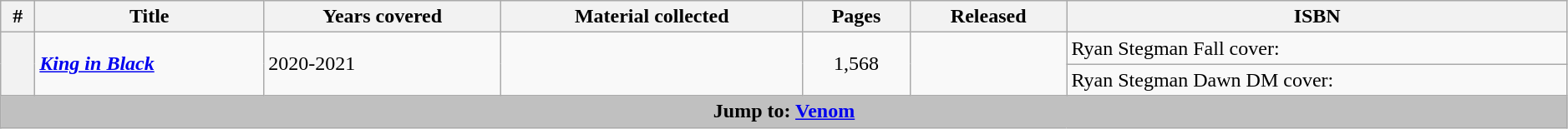<table class="wikitable sortable" width="99%">
<tr>
<th class="unsortable" width="20px">#</th>
<th>Title</th>
<th>Years covered</th>
<th class="unsortable">Material collected</th>
<th>Pages</th>
<th>Released</th>
<th class="unsortable">ISBN</th>
</tr>
<tr>
<th rowspan=2 style="background-color: light grey;"></th>
<td rowspan=2><strong><em><a href='#'>King in Black</a></em></strong></td>
<td rowspan=2>2020-2021</td>
<td rowspan=2></td>
<td rowspan=2 style="text-align: center;">1,568</td>
<td rowspan=2></td>
<td>Ryan Stegman Fall cover: </td>
</tr>
<tr>
<td>Ryan Stegman Dawn DM cover: </td>
</tr>
<tr>
<th colspan=7 style="background-color: silver;">Jump to: <a href='#'>Venom</a></th>
</tr>
</table>
